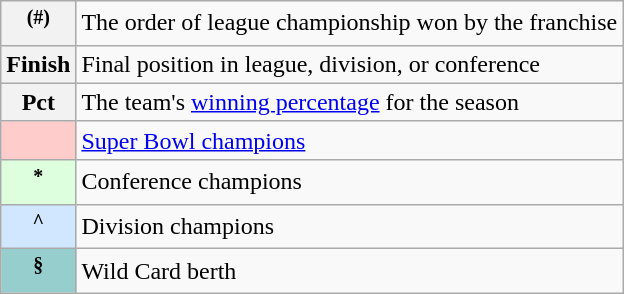<table class="wikitable">
<tr>
<th scope="row"><sup>(#)</sup></th>
<td>The order of league championship won by the franchise</td>
</tr>
<tr>
<th scope="row">Finish</th>
<td>Final position in league, division, or conference</td>
</tr>
<tr>
<th scope="row">Pct</th>
<td>The team's <a href='#'>winning percentage</a> for the season</td>
</tr>
<tr>
<th scope="row" style="background-color: #FFCCCC"><sup></sup></th>
<td><a href='#'>Super Bowl champions</a></td>
</tr>
<tr>
<th scope="row" style="background-color: #DDFFDD"><sup>*</sup></th>
<td>Conference champions</td>
</tr>
<tr>
<th scope="row" style="background-color: #D0E7FF"><sup>^</sup></th>
<td>Division champions</td>
</tr>
<tr>
<th scope="row" style="background-color: #96CDCD"><sup>§</sup></th>
<td>Wild Card berth</td>
</tr>
</table>
